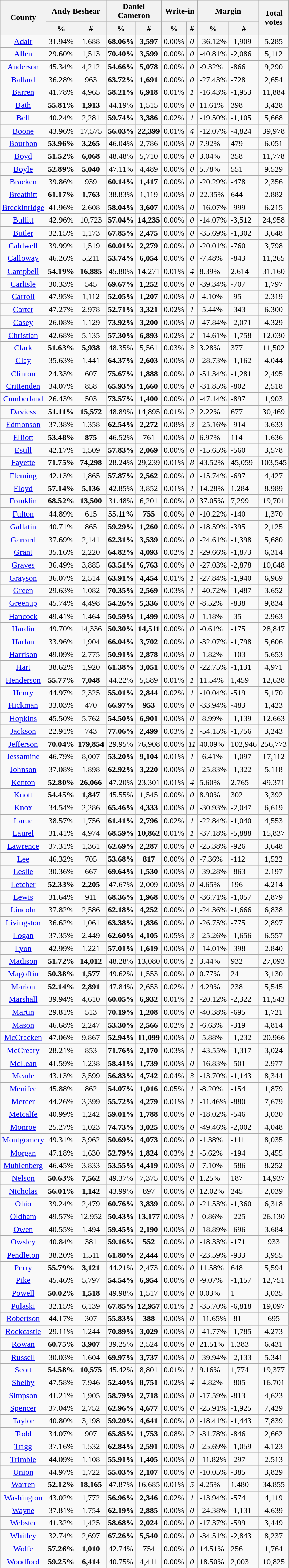<table width="40%" class="wikitable sortable">
<tr>
<th rowspan="2" colspan="1" style="text-align:center">County</th>
<th colspan="2" style="text-align: center;">Andy Beshear</th>
<th colspan="2" style="text-align: center;">Daniel Cameron</th>
<th colspan="2" style="text-align: center;">Write-in</th>
<th colspan="2">Margin</th>
<th colspan="1" rowspan="2" style="text-align: center;">Total<br>votes</th>
</tr>
<tr>
<th colspan="1" style="text-align: center;">%</th>
<th colspan="1" style="text-align: center;">#</th>
<th colspan="1" style="text-align: center;">%</th>
<th colspan="1" style="text-align: center;">#</th>
<th colspan="1" style="text-align: center;">%</th>
<th colspan="1" style="text-align: center;">#</th>
<th>%</th>
<th>#</th>
</tr>
<tr>
<td align="center"  ><a href='#'>Adair</a></td>
<td align="center">31.94%</td>
<td align="center">1,688</td>
<td align="center"><strong>68.06%</strong></td>
<td align="center"><strong>3,597</strong></td>
<td align="center">0.00%</td>
<td align="center"><em>0</em></td>
<td>-36.12%</td>
<td>-1,909</td>
<td align="center">5,285</td>
</tr>
<tr>
<td align="center"  ><a href='#'>Allen</a></td>
<td align="center">29.60%</td>
<td align="center">1,513</td>
<td align="center"><strong>70.40%</strong></td>
<td align="center"><strong>3,599</strong></td>
<td align="center">0.00%</td>
<td align="center"><em>0</em></td>
<td>-40.81%</td>
<td>-2,086</td>
<td align="center">5,112</td>
</tr>
<tr>
<td align="center"  ><a href='#'>Anderson</a></td>
<td align="center">45.34%</td>
<td align="center">4,212</td>
<td align="center"><strong>54.66%</strong></td>
<td align="center"><strong>5,078</strong></td>
<td align="center">0.00%</td>
<td align="center"><em>0</em></td>
<td>-9.32%</td>
<td>-866</td>
<td align="center">9,290</td>
</tr>
<tr>
<td align="center"  ><a href='#'>Ballard</a></td>
<td align="center">36.28%</td>
<td align="center">963</td>
<td align="center"><strong>63.72%</strong></td>
<td align="center"><strong>1,691</strong></td>
<td align="center">0.00%</td>
<td align="center"><em>0</em></td>
<td>-27.43%</td>
<td>-728</td>
<td align="center">2,654</td>
</tr>
<tr>
<td align="center"  ><a href='#'>Barren</a></td>
<td align="center">41.78%</td>
<td align="center">4,965</td>
<td align="center"><strong>58.21%</strong></td>
<td align="center"><strong>6,918</strong></td>
<td align="center">0.01%</td>
<td align="center"><em>1</em></td>
<td>-16.43%</td>
<td>-1,953</td>
<td align="center">11,884</td>
</tr>
<tr>
<td align="center"  ><a href='#'>Bath</a></td>
<td align="center"><strong>55.81%</strong></td>
<td align="center"><strong>1,913</strong></td>
<td align="center">44.19%</td>
<td align="center">1,515</td>
<td align="center">0.00%</td>
<td align="center"><em>0</em></td>
<td>11.61%</td>
<td>398</td>
<td align="center">3,428</td>
</tr>
<tr>
<td align="center"  ><a href='#'>Bell</a></td>
<td align="center">40.24%</td>
<td align="center">2,281</td>
<td align="center"><strong>59.74%</strong></td>
<td align="center"><strong>3,386</strong></td>
<td align="center">0.02%</td>
<td align="center"><em>1</em></td>
<td>-19.50%</td>
<td>-1,105</td>
<td align="center">5,668</td>
</tr>
<tr>
<td align="center"  ><a href='#'>Boone</a></td>
<td align="center">43.96%</td>
<td align="center">17,575</td>
<td align="center"><strong>56.03%</strong></td>
<td align="center"><strong>22,399</strong></td>
<td align="center">0.01%</td>
<td align="center"><em>4</em></td>
<td>-12.07%</td>
<td>-4,824</td>
<td align="center">39,978</td>
</tr>
<tr>
<td align="center"  ><a href='#'>Bourbon</a></td>
<td align="center"><strong>53.96%</strong></td>
<td align="center"><strong>3,265</strong></td>
<td align="center">46.04%</td>
<td align="center">2,786</td>
<td align="center">0.00%</td>
<td align="center"><em>0</em></td>
<td>7.92%</td>
<td>479</td>
<td align="center">6,051</td>
</tr>
<tr>
<td align="center"  ><a href='#'>Boyd</a></td>
<td align="center"><strong>51.52%</strong></td>
<td align="center"><strong>6,068</strong></td>
<td align="center">48.48%</td>
<td align="center">5,710</td>
<td align="center">0.00%</td>
<td align="center"><em>0</em></td>
<td>3.04%</td>
<td>358</td>
<td align="center">11,778</td>
</tr>
<tr>
<td align="center"  ><a href='#'>Boyle</a></td>
<td align="center"><strong>52.89%</strong></td>
<td align="center"><strong>5,040</strong></td>
<td align="center">47.11%</td>
<td align="center">4,489</td>
<td align="center">0.00%</td>
<td align="center"><em>0</em></td>
<td>5.78%</td>
<td>551</td>
<td align="center">9,529</td>
</tr>
<tr>
<td align="center"  ><a href='#'>Bracken</a></td>
<td align="center">39.86%</td>
<td align="center">939</td>
<td align="center"><strong>60.14%</strong></td>
<td align="center"><strong>1,417</strong></td>
<td align="center">0.00%</td>
<td align="center"><em>0</em></td>
<td>-20.29%</td>
<td>-478</td>
<td align="center">2,356</td>
</tr>
<tr>
<td align="center"  ><a href='#'>Breathitt</a></td>
<td align="center"><strong>61.17%</strong></td>
<td align="center"><strong>1,763</strong></td>
<td align="center">38.83%</td>
<td align="center">1,119</td>
<td align="center">0.00%</td>
<td align="center"><em>0</em></td>
<td>22.35%</td>
<td>644</td>
<td align="center">2,882</td>
</tr>
<tr>
<td align="center"  ><a href='#'>Breckinridge</a></td>
<td align="center">41.96%</td>
<td align="center">2,608</td>
<td align="center"><strong>58.04%</strong></td>
<td align="center"><strong>3,607</strong></td>
<td align="center">0.00%</td>
<td align="center"><em>0</em></td>
<td>-16.07%</td>
<td>-999</td>
<td align="center">6,215</td>
</tr>
<tr>
<td align="center"  ><a href='#'>Bullitt</a></td>
<td align="center">42.96%</td>
<td align="center">10,723</td>
<td align="center"><strong>57.04%</strong></td>
<td align="center"><strong>14,235</strong></td>
<td align="center">0.00%</td>
<td align="center"><em>0</em></td>
<td>-14.07%</td>
<td>-3,512</td>
<td align="center">24,958</td>
</tr>
<tr>
<td align="center"  ><a href='#'>Butler</a></td>
<td align="center">32.15%</td>
<td align="center">1,173</td>
<td align="center"><strong>67.85%</strong></td>
<td align="center"><strong>2,475</strong></td>
<td align="center">0.00%</td>
<td align="center"><em>0</em></td>
<td>-35.69%</td>
<td>-1,302</td>
<td align="center">3,648</td>
</tr>
<tr>
<td align="center"  ><a href='#'>Caldwell</a></td>
<td align="center">39.99%</td>
<td align="center">1,519</td>
<td align="center"><strong>60.01%</strong></td>
<td align="center"><strong>2,279</strong></td>
<td align="center">0.00%</td>
<td align="center"><em>0</em></td>
<td>-20.01%</td>
<td>-760</td>
<td align="center">3,798</td>
</tr>
<tr>
<td align="center"  ><a href='#'>Calloway</a></td>
<td align="center">46.26%</td>
<td align="center">5,211</td>
<td align="center"><strong>53.74%</strong></td>
<td align="center"><strong>6,054</strong></td>
<td align="center">0.00%</td>
<td align="center"><em>0</em></td>
<td>-7.48%</td>
<td>-843</td>
<td align="center">11,265</td>
</tr>
<tr>
<td align="center"  ><a href='#'>Campbell</a></td>
<td align="center"><strong>54.19%</strong></td>
<td align="center"><strong>16,885</strong></td>
<td align="center">45.80%</td>
<td align="center">14,271</td>
<td align="center">0.01%</td>
<td align="center"><em>4</em></td>
<td>8.39%</td>
<td>2,614</td>
<td align="center">31,160</td>
</tr>
<tr>
<td align="center"  ><a href='#'>Carlisle</a></td>
<td align="center">30.33%</td>
<td align="center">545</td>
<td align="center"><strong>69.67%</strong></td>
<td align="center"><strong>1,252</strong></td>
<td align="center">0.00%</td>
<td align="center"><em>0</em></td>
<td>-39.34%</td>
<td>-707</td>
<td align="center">1,797</td>
</tr>
<tr>
<td align="center"  ><a href='#'>Carroll</a></td>
<td align="center">47.95%</td>
<td align="center">1,112</td>
<td align="center"><strong>52.05%</strong></td>
<td align="center"><strong>1,207</strong></td>
<td align="center">0.00%</td>
<td align="center"><em>0</em></td>
<td>-4.10%</td>
<td>-95</td>
<td align="center">2,319</td>
</tr>
<tr>
<td align="center"  ><a href='#'>Carter</a></td>
<td align="center">47.27%</td>
<td align="center">2,978</td>
<td align="center"><strong>52.71%</strong></td>
<td align="center"><strong>3,321</strong></td>
<td align="center">0.02%</td>
<td align="center"><em>1</em></td>
<td>-5.44%</td>
<td>-343</td>
<td align="center">6,300</td>
</tr>
<tr>
<td align="center"  ><a href='#'>Casey</a></td>
<td align="center">26.08%</td>
<td align="center">1,129</td>
<td align="center"><strong>73.92%</strong></td>
<td align="center"><strong>3,200</strong></td>
<td align="center">0.00%</td>
<td align="center"><em>0</em></td>
<td>-47.84%</td>
<td>-2,071</td>
<td align="center">4,329</td>
</tr>
<tr>
<td align="center"  ><a href='#'>Christian</a></td>
<td align="center">42.68%</td>
<td align="center">5,135</td>
<td align="center"><strong>57.30%</strong></td>
<td align="center"><strong>6,893</strong></td>
<td align="center">0.02%</td>
<td align="center"><em>2</em></td>
<td>-14.61%</td>
<td>-1,758</td>
<td align="center">12,030</td>
</tr>
<tr>
<td align="center"  ><a href='#'>Clark</a></td>
<td align="center"><strong>51.63%</strong></td>
<td align="center"><strong>5,938</strong></td>
<td align="center">48.35%</td>
<td align="center">5,561</td>
<td align="center">0.03%</td>
<td align="center"><em>3</em></td>
<td>3.28%</td>
<td>377</td>
<td align="center">11,502</td>
</tr>
<tr>
<td align="center"  ><a href='#'>Clay</a></td>
<td align="center">35.63%</td>
<td align="center">1,441</td>
<td align="center"><strong>64.37%</strong></td>
<td align="center"><strong>2,603</strong></td>
<td align="center">0.00%</td>
<td align="center"><em>0</em></td>
<td>-28.73%</td>
<td>-1,162</td>
<td align="center">4,044</td>
</tr>
<tr>
<td align="center"  ><a href='#'>Clinton</a></td>
<td align="center">24.33%</td>
<td align="center">607</td>
<td align="center"><strong>75.67%</strong></td>
<td align="center"><strong>1,888</strong></td>
<td align="center">0.00%</td>
<td align="center"><em>0</em></td>
<td>-51.34%</td>
<td>-1,281</td>
<td align="center">2,495</td>
</tr>
<tr>
<td align="center"  ><a href='#'>Crittenden</a></td>
<td align="center">34.07%</td>
<td align="center">858</td>
<td align="center"><strong>65.93%</strong></td>
<td align="center"><strong>1,660</strong></td>
<td align="center">0.00%</td>
<td align="center"><em>0</em></td>
<td>-31.85%</td>
<td>-802</td>
<td align="center">2,518</td>
</tr>
<tr>
<td align="center"  ><a href='#'>Cumberland</a></td>
<td align="center">26.43%</td>
<td align="center">503</td>
<td align="center"><strong>73.57%</strong></td>
<td align="center"><strong>1,400</strong></td>
<td align="center">0.00%</td>
<td align="center"><em>0</em></td>
<td>-47.14%</td>
<td>-897</td>
<td align="center">1,903</td>
</tr>
<tr>
<td align="center"  ><a href='#'>Daviess</a></td>
<td align="center"><strong>51.11%</strong></td>
<td align="center"><strong>15,572</strong></td>
<td align="center">48.89%</td>
<td align="center">14,895</td>
<td align="center">0.01%</td>
<td align="center"><em>2</em></td>
<td>2.22%</td>
<td>677</td>
<td align="center">30,469</td>
</tr>
<tr>
<td align="center"  ><a href='#'>Edmonson</a></td>
<td align="center">37.38%</td>
<td align="center">1,358</td>
<td align="center"><strong>62.54%</strong></td>
<td align="center"><strong>2,272</strong></td>
<td align="center">0.08%</td>
<td align="center"><em>3</em></td>
<td>-25.16%</td>
<td>-914</td>
<td align="center">3,633</td>
</tr>
<tr>
<td align="center"  ><a href='#'>Elliott</a></td>
<td align="center"><strong>53.48%</strong></td>
<td align="center"><strong>875</strong></td>
<td align="center">46.52%</td>
<td align="center">761</td>
<td align="center">0.00%</td>
<td align="center"><em>0</em></td>
<td>6.97%</td>
<td>114</td>
<td align="center">1,636</td>
</tr>
<tr>
<td align="center"  ><a href='#'>Estill</a></td>
<td align="center">42.17%</td>
<td align="center">1,509</td>
<td align="center"><strong>57.83%</strong></td>
<td align="center"><strong>2,069</strong></td>
<td align="center">0.00%</td>
<td align="center"><em>0</em></td>
<td>-15.65%</td>
<td>-560</td>
<td align="center">3,578</td>
</tr>
<tr>
<td align="center"  ><a href='#'>Fayette</a></td>
<td align="center"><strong>71.75%</strong></td>
<td align="center"><strong>74,298</strong></td>
<td align="center">28.24%</td>
<td align="center">29,239</td>
<td align="center">0.01%</td>
<td align="center"><em>8</em></td>
<td>43.52%</td>
<td>45,059</td>
<td align="center">103,545</td>
</tr>
<tr>
<td align="center"  ><a href='#'>Fleming</a></td>
<td align="center">42.13%</td>
<td align="center">1,865</td>
<td align="center"><strong>57.87%</strong></td>
<td align="center"><strong>2,562</strong></td>
<td align="center">0.00%</td>
<td align="center"><em>0</em></td>
<td>-15.74%</td>
<td>-697</td>
<td align="center">4,427</td>
</tr>
<tr>
<td align="center"  ><a href='#'>Floyd</a></td>
<td align="center"><strong>57.14%</strong></td>
<td align="center"><strong>5,136</strong></td>
<td align="center">42.85%</td>
<td align="center">3,852</td>
<td align="center">0.01%</td>
<td align="center"><em>1</em></td>
<td>14.28%</td>
<td>1,284</td>
<td align="center">8,989</td>
</tr>
<tr>
<td align="center"  ><a href='#'>Franklin</a></td>
<td align="center"><strong>68.52%</strong></td>
<td align="center"><strong>13,500</strong></td>
<td align="center">31.48%</td>
<td align="center">6,201</td>
<td align="center">0.00%</td>
<td align="center"><em>0</em></td>
<td>37.05%</td>
<td>7,299</td>
<td align="center">19,701</td>
</tr>
<tr>
<td align="center"  ><a href='#'>Fulton</a></td>
<td align="center">44.89%</td>
<td align="center">615</td>
<td align="center"><strong>55.11%</strong></td>
<td align="center"><strong>755</strong></td>
<td align="center">0.00%</td>
<td align="center"><em>0</em></td>
<td>-10.22%</td>
<td>-140</td>
<td align="center">1,370</td>
</tr>
<tr>
<td align="center"  ><a href='#'>Gallatin</a></td>
<td align="center">40.71%</td>
<td align="center">865</td>
<td align="center"><strong>59.29%</strong></td>
<td align="center"><strong>1,260</strong></td>
<td align="center">0.00%</td>
<td align="center"><em>0</em></td>
<td>-18.59%</td>
<td>-395</td>
<td align="center">2,125</td>
</tr>
<tr>
<td align="center"  ><a href='#'>Garrard</a></td>
<td align="center">37.69%</td>
<td align="center">2,141</td>
<td align="center"><strong>62.31%</strong></td>
<td align="center"><strong>3,539</strong></td>
<td align="center">0.00%</td>
<td align="center"><em>0</em></td>
<td>-24.61%</td>
<td>-1,398</td>
<td align="center">5,680</td>
</tr>
<tr>
<td align="center"  ><a href='#'>Grant</a></td>
<td align="center">35.16%</td>
<td align="center">2,220</td>
<td align="center"><strong>64.82%</strong></td>
<td align="center"><strong>4,093</strong></td>
<td align="center">0.02%</td>
<td align="center"><em>1</em></td>
<td>-29.66%</td>
<td>-1,873</td>
<td align="center">6,314</td>
</tr>
<tr>
<td align="center"  ><a href='#'>Graves</a></td>
<td align="center">36.49%</td>
<td align="center">3,885</td>
<td align="center"><strong>63.51%</strong></td>
<td align="center"><strong>6,763</strong></td>
<td align="center">0.00%</td>
<td align="center"><em>0</em></td>
<td>-27.03%</td>
<td>-2,878</td>
<td align="center">10,648</td>
</tr>
<tr>
<td align="center"  ><a href='#'>Grayson</a></td>
<td align="center">36.07%</td>
<td align="center">2,514</td>
<td align="center"><strong>63.91%</strong></td>
<td align="center"><strong>4,454</strong></td>
<td align="center">0.01%</td>
<td align="center"><em>1</em></td>
<td>-27.84%</td>
<td>-1,940</td>
<td align="center">6,969</td>
</tr>
<tr>
<td align="center"  ><a href='#'>Green</a></td>
<td align="center">29.63%</td>
<td align="center">1,082</td>
<td align="center"><strong>70.35%</strong></td>
<td align="center"><strong>2,569</strong></td>
<td align="center">0.03%</td>
<td align="center"><em>1</em></td>
<td>-40.72%</td>
<td>-1,487</td>
<td align="center">3,652</td>
</tr>
<tr>
<td align="center"  ><a href='#'>Greenup</a></td>
<td align="center">45.74%</td>
<td align="center">4,498</td>
<td align="center"><strong>54.26%</strong></td>
<td align="center"><strong>5,336</strong></td>
<td align="center">0.00%</td>
<td align="center"><em>0</em></td>
<td>-8.52%</td>
<td>-838</td>
<td align="center">9,834</td>
</tr>
<tr>
<td align="center"  ><a href='#'>Hancock</a></td>
<td align="center">49.41%</td>
<td align="center">1,464</td>
<td align="center"><strong>50.59%</strong></td>
<td align="center"><strong>1,499</strong></td>
<td align="center">0.00%</td>
<td align="center"><em>0</em></td>
<td>-1.18%</td>
<td>-35</td>
<td align="center">2,963</td>
</tr>
<tr>
<td align="center"  ><a href='#'>Hardin</a></td>
<td align="center">49.70%</td>
<td align="center">14,336</td>
<td align="center"><strong>50.30%</strong></td>
<td align="center"><strong>14,511</strong></td>
<td align="center">0.00%</td>
<td align="center"><em>0</em></td>
<td>-0.61%</td>
<td>-175</td>
<td align="center">28,847</td>
</tr>
<tr>
<td align="center"  ><a href='#'>Harlan</a></td>
<td align="center">33.96%</td>
<td align="center">1,904</td>
<td align="center"><strong>66.04%</strong></td>
<td align="center"><strong>3,702</strong></td>
<td align="center">0.00%</td>
<td align="center"><em>0</em></td>
<td>-32.07%</td>
<td>-1,798</td>
<td align="center">5,606</td>
</tr>
<tr>
<td align="center"  ><a href='#'>Harrison</a></td>
<td align="center">49.09%</td>
<td align="center">2,775</td>
<td align="center"><strong>50.91%</strong></td>
<td align="center"><strong>2,878</strong></td>
<td align="center">0.00%</td>
<td align="center"><em>0</em></td>
<td>-1.82%</td>
<td>-103</td>
<td align="center">5,653</td>
</tr>
<tr>
<td align="center"  ><a href='#'>Hart</a></td>
<td align="center">38.62%</td>
<td align="center">1,920</td>
<td align="center"><strong>61.38%</strong></td>
<td align="center"><strong>3,051</strong></td>
<td align="center">0.00%</td>
<td align="center"><em>0</em></td>
<td>-22.75%</td>
<td>-1,131</td>
<td align="center">4,971</td>
</tr>
<tr>
<td align="center"  ><a href='#'>Henderson</a></td>
<td align="center"><strong>55.77%</strong></td>
<td align="center"><strong>7,048</strong></td>
<td align="center">44.22%</td>
<td align="center">5,589</td>
<td align="center">0.01%</td>
<td align="center"><em>1</em></td>
<td>11.54%</td>
<td>1,459</td>
<td align="center">12,638</td>
</tr>
<tr>
<td align="center"  ><a href='#'>Henry</a></td>
<td align="center">44.97%</td>
<td align="center">2,325</td>
<td align="center"><strong>55.01%</strong></td>
<td align="center"><strong>2,844</strong></td>
<td align="center">0.02%</td>
<td align="center"><em>1</em></td>
<td>-10.04%</td>
<td>-519</td>
<td align="center">5,170</td>
</tr>
<tr>
<td align="center"  ><a href='#'>Hickman</a></td>
<td align="center">33.03%</td>
<td align="center">470</td>
<td align="center"><strong>66.97%</strong></td>
<td align="center"><strong>953</strong></td>
<td align="center">0.00%</td>
<td align="center"><em>0</em></td>
<td>-33.94%</td>
<td>-483</td>
<td align="center">1,423</td>
</tr>
<tr>
<td align="center"  ><a href='#'>Hopkins</a></td>
<td align="center">45.50%</td>
<td align="center">5,762</td>
<td align="center"><strong>54.50%</strong></td>
<td align="center"><strong>6,901</strong></td>
<td align="center">0.00%</td>
<td align="center"><em>0</em></td>
<td>-8.99%</td>
<td>-1,139</td>
<td align="center">12,663</td>
</tr>
<tr>
<td align="center"  ><a href='#'>Jackson</a></td>
<td align="center">22.91%</td>
<td align="center">743</td>
<td align="center"><strong>77.06%</strong></td>
<td align="center"><strong>2,499</strong></td>
<td align="center">0.03%</td>
<td align="center"><em>1</em></td>
<td>-54.15%</td>
<td>-1,756</td>
<td align="center">3,243</td>
</tr>
<tr>
<td align="center"  ><a href='#'>Jefferson</a></td>
<td align="center"><strong>70.04%</strong></td>
<td align="center"><strong>179,854</strong></td>
<td align="center">29.95%</td>
<td align="center">76,908</td>
<td align="center">0.00%</td>
<td align="center"><em>11</em></td>
<td>40.09%</td>
<td>102,946</td>
<td align="center">256,773</td>
</tr>
<tr>
<td align="center"  ><a href='#'>Jessamine</a></td>
<td align="center">46.79%</td>
<td align="center">8,007</td>
<td align="center"><strong>53.20%</strong></td>
<td align="center"><strong>9,104</strong></td>
<td align="center">0.01%</td>
<td align="center"><em>1</em></td>
<td>-6.41%</td>
<td>-1,097</td>
<td align="center">17,112</td>
</tr>
<tr>
<td align="center"  ><a href='#'>Johnson</a></td>
<td align="center">37.08%</td>
<td align="center">1,898</td>
<td align="center"><strong>62.92%</strong></td>
<td align="center"><strong>3,220</strong></td>
<td align="center">0.00%</td>
<td align="center"><em>0</em></td>
<td>-25.83%</td>
<td>-1,322</td>
<td align="center">5,118</td>
</tr>
<tr>
<td align="center"  ><a href='#'>Kenton</a></td>
<td align="center"><strong>52.80%</strong></td>
<td align="center"><strong>26,066</strong></td>
<td align="center">47.20%</td>
<td align="center">23,301</td>
<td align="center">0.01%</td>
<td align="center"><em>4</em></td>
<td>5.60%</td>
<td>2,765</td>
<td align="center">49,371</td>
</tr>
<tr>
<td align="center"  ><a href='#'>Knott</a></td>
<td align="center"><strong>54.45%</strong></td>
<td align="center"><strong>1,847</strong></td>
<td align="center">45.55%</td>
<td align="center">1,545</td>
<td align="center">0.00%</td>
<td align="center"><em>0</em></td>
<td>8.90%</td>
<td>302</td>
<td align="center">3,392</td>
</tr>
<tr>
<td align="center"  ><a href='#'>Knox</a></td>
<td align="center">34.54%</td>
<td align="center">2,286</td>
<td align="center"><strong>65.46%</strong></td>
<td align="center"><strong>4,333</strong></td>
<td align="center">0.00%</td>
<td align="center"><em>0</em></td>
<td>-30.93%</td>
<td>-2,047</td>
<td align="center">6,619</td>
</tr>
<tr>
<td align="center"  ><a href='#'>Larue</a></td>
<td align="center">38.57%</td>
<td align="center">1,756</td>
<td align="center"><strong>61.41%</strong></td>
<td align="center"><strong>2,796</strong></td>
<td align="center">0.02%</td>
<td align="center"><em>1</em></td>
<td>-22.84%</td>
<td>-1,040</td>
<td align="center">4,553</td>
</tr>
<tr>
<td align="center"  ><a href='#'>Laurel</a></td>
<td align="center">31.41%</td>
<td align="center">4,974</td>
<td align="center"><strong>68.59%</strong></td>
<td align="center"><strong>10,862</strong></td>
<td align="center">0.01%</td>
<td align="center"><em>1</em></td>
<td>-37.18%</td>
<td>-5,888</td>
<td align="center">15,837</td>
</tr>
<tr>
<td align="center"  ><a href='#'>Lawrence</a></td>
<td align="center">37.31%</td>
<td align="center">1,361</td>
<td align="center"><strong>62.69%</strong></td>
<td align="center"><strong>2,287</strong></td>
<td align="center">0.00%</td>
<td align="center"><em>0</em></td>
<td>-25.38%</td>
<td>-926</td>
<td align="center">3,648</td>
</tr>
<tr>
<td align="center"  ><a href='#'>Lee</a></td>
<td align="center">46.32%</td>
<td align="center">705</td>
<td align="center"><strong>53.68%</strong></td>
<td align="center"><strong>817</strong></td>
<td align="center">0.00%</td>
<td align="center"><em>0</em></td>
<td>-7.36%</td>
<td>-112</td>
<td align="center">1,522</td>
</tr>
<tr>
<td align="center"  ><a href='#'>Leslie</a></td>
<td align="center">30.36%</td>
<td align="center">667</td>
<td align="center"><strong>69.64%</strong></td>
<td align="center"><strong>1,530</strong></td>
<td align="center">0.00%</td>
<td align="center"><em>0</em></td>
<td>-39.28%</td>
<td>-863</td>
<td align="center">2,197</td>
</tr>
<tr>
<td align="center"  ><a href='#'>Letcher</a></td>
<td align="center"><strong>52.33%</strong></td>
<td align="center"><strong>2,205</strong></td>
<td align="center">47.67%</td>
<td align="center">2,009</td>
<td align="center">0.00%</td>
<td align="center"><em>0</em></td>
<td>4.65%</td>
<td>196</td>
<td align="center">4,214</td>
</tr>
<tr>
<td align="center"  ><a href='#'>Lewis</a></td>
<td align="center">31.64%</td>
<td align="center">911</td>
<td align="center"><strong>68.36%</strong></td>
<td align="center"><strong>1,968</strong></td>
<td align="center">0.00%</td>
<td align="center"><em>0</em></td>
<td>-36.71%</td>
<td>-1,057</td>
<td align="center">2,879</td>
</tr>
<tr>
<td align="center"  ><a href='#'>Lincoln</a></td>
<td align="center">37.82%</td>
<td align="center">2,586</td>
<td align="center"><strong>62.18%</strong></td>
<td align="center"><strong>4,252</strong></td>
<td align="center">0.00%</td>
<td align="center"><em>0</em></td>
<td>-24.36%</td>
<td>-1,666</td>
<td align="center">6,838</td>
</tr>
<tr>
<td align="center"  ><a href='#'>Livingston</a></td>
<td align="center">36.62%</td>
<td align="center">1,061</td>
<td align="center"><strong>63.38%</strong></td>
<td align="center"><strong>1,836</strong></td>
<td align="center">0.00%</td>
<td align="center"><em>0</em></td>
<td>-26.75%</td>
<td>-775</td>
<td align="center">2,897</td>
</tr>
<tr>
<td align="center"  ><a href='#'>Logan</a></td>
<td align="center">37.35%</td>
<td align="center">2,449</td>
<td align="center"><strong>62.60%</strong></td>
<td align="center"><strong>4,105</strong></td>
<td align="center">0.05%</td>
<td align="center"><em>3</em></td>
<td>-25.26%</td>
<td>-1,656</td>
<td align="center">6,557</td>
</tr>
<tr>
<td align="center"  ><a href='#'>Lyon</a></td>
<td align="center">42.99%</td>
<td align="center">1,221</td>
<td align="center"><strong>57.01%</strong></td>
<td align="center"><strong>1,619</strong></td>
<td align="center">0.00%</td>
<td align="center"><em>0</em></td>
<td>-14.01%</td>
<td>-398</td>
<td align="center">2,840</td>
</tr>
<tr>
<td align="center"  ><a href='#'>Madison</a></td>
<td align="center"><strong>51.72%</strong></td>
<td align="center"><strong>14,012</strong></td>
<td align="center">48.28%</td>
<td align="center">13,080</td>
<td align="center">0.00%</td>
<td align="center"><em>1</em></td>
<td>3.44%</td>
<td>932</td>
<td align="center">27,093</td>
</tr>
<tr>
<td align="center"  ><a href='#'>Magoffin</a></td>
<td align="center"><strong>50.38%</strong></td>
<td align="center"><strong>1,577</strong></td>
<td align="center">49.62%</td>
<td align="center">1,553</td>
<td align="center">0.00%</td>
<td align="center"><em>0</em></td>
<td>0.77%</td>
<td>24</td>
<td align="center">3,130</td>
</tr>
<tr>
<td align="center"  ><a href='#'>Marion</a></td>
<td align="center"><strong>52.14%</strong></td>
<td align="center"><strong>2,891</strong></td>
<td align="center">47.84%</td>
<td align="center">2,653</td>
<td align="center">0.02%</td>
<td align="center"><em>1</em></td>
<td>4.29%</td>
<td>238</td>
<td align="center">5,545</td>
</tr>
<tr>
<td align="center"  ><a href='#'>Marshall</a></td>
<td align="center">39.94%</td>
<td align="center">4,610</td>
<td align="center"><strong>60.05%</strong></td>
<td align="center"><strong>6,932</strong></td>
<td align="center">0.01%</td>
<td align="center"><em>1</em></td>
<td>-20.12%</td>
<td>-2,322</td>
<td align="center">11,543</td>
</tr>
<tr>
<td align="center"  ><a href='#'>Martin</a></td>
<td align="center">29.81%</td>
<td align="center">513</td>
<td align="center"><strong>70.19%</strong></td>
<td align="center"><strong>1,208</strong></td>
<td align="center">0.00%</td>
<td align="center"><em>0</em></td>
<td>-40.38%</td>
<td>-695</td>
<td align="center">1,721</td>
</tr>
<tr>
<td align="center"  ><a href='#'>Mason</a></td>
<td align="center">46.68%</td>
<td align="center">2,247</td>
<td align="center"><strong>53.30%</strong></td>
<td align="center"><strong>2,566</strong></td>
<td align="center">0.02%</td>
<td align="center"><em>1</em></td>
<td>-6.63%</td>
<td>-319</td>
<td align="center">4,814</td>
</tr>
<tr>
<td align="center"  ><a href='#'>McCracken</a></td>
<td align="center">47.06%</td>
<td align="center">9,867</td>
<td align="center"><strong>52.94%</strong></td>
<td align="center"><strong>11,099</strong></td>
<td align="center">0.00%</td>
<td align="center"><em>0</em></td>
<td>-5.88%</td>
<td>-1,232</td>
<td align="center">20,966</td>
</tr>
<tr>
<td align="center"  ><a href='#'>McCreary</a></td>
<td align="center">28.21%</td>
<td align="center">853</td>
<td align="center"><strong>71.76%</strong></td>
<td align="center"><strong>2,170</strong></td>
<td align="center">0.03%</td>
<td align="center"><em>1</em></td>
<td>-43.55%</td>
<td>-1,317</td>
<td align="center">3,024</td>
</tr>
<tr>
<td align="center"  ><a href='#'>McLean</a></td>
<td align="center">41.59%</td>
<td align="center">1,238</td>
<td align="center"><strong>58.41%</strong></td>
<td align="center"><strong>1,739</strong></td>
<td align="center">0.00%</td>
<td align="center"><em>0</em></td>
<td>-16.83%</td>
<td>-501</td>
<td align="center">2,977</td>
</tr>
<tr>
<td align="center"  ><a href='#'>Meade</a></td>
<td align="center">43.13%</td>
<td align="center">3,599</td>
<td align="center"><strong>56.83%</strong></td>
<td align="center"><strong>4,742</strong></td>
<td align="center">0.04%</td>
<td align="center"><em>3</em></td>
<td>-13.70%</td>
<td>-1,143</td>
<td align="center">8,344</td>
</tr>
<tr>
<td align="center"  ><a href='#'>Menifee</a></td>
<td align="center">45.88%</td>
<td align="center">862</td>
<td align="center"><strong>54.07%</strong></td>
<td align="center"><strong>1,016</strong></td>
<td align="center">0.05%</td>
<td align="center"><em>1</em></td>
<td>-8.20%</td>
<td>-154</td>
<td align="center">1,879</td>
</tr>
<tr>
<td align="center"  ><a href='#'>Mercer</a></td>
<td align="center">44.26%</td>
<td align="center">3,399</td>
<td align="center"><strong>55.72%</strong></td>
<td align="center"><strong>4,279</strong></td>
<td align="center">0.01%</td>
<td align="center"><em>1</em></td>
<td>-11.46%</td>
<td>-880</td>
<td align="center">7,679</td>
</tr>
<tr>
<td align="center"  ><a href='#'>Metcalfe</a></td>
<td align="center">40.99%</td>
<td align="center">1,242</td>
<td align="center"><strong>59.01%</strong></td>
<td align="center"><strong>1,788</strong></td>
<td align="center">0.00%</td>
<td align="center"><em>0</em></td>
<td>-18.02%</td>
<td>-546</td>
<td align="center">3,030</td>
</tr>
<tr>
<td align="center"  ><a href='#'>Monroe</a></td>
<td align="center">25.27%</td>
<td align="center">1,023</td>
<td align="center"><strong>74.73%</strong></td>
<td align="center"><strong>3,025</strong></td>
<td align="center">0.00%</td>
<td align="center"><em>0</em></td>
<td>-49.46%</td>
<td>-2,002</td>
<td align="center">4,048</td>
</tr>
<tr>
<td align="center"  ><a href='#'>Montgomery</a></td>
<td align="center">49.31%</td>
<td align="center">3,962</td>
<td align="center"><strong>50.69%</strong></td>
<td align="center"><strong>4,073</strong></td>
<td align="center">0.00%</td>
<td align="center"><em>0</em></td>
<td>-1.38%</td>
<td>-111</td>
<td align="center">8,035</td>
</tr>
<tr>
<td align="center"  ><a href='#'>Morgan</a></td>
<td align="center">47.18%</td>
<td align="center">1,630</td>
<td align="center"><strong>52.79%</strong></td>
<td align="center"><strong>1,824</strong></td>
<td align="center">0.03%</td>
<td align="center"><em>1</em></td>
<td>-5.62%</td>
<td>-194</td>
<td align="center">3,455</td>
</tr>
<tr>
<td align="center"  ><a href='#'>Muhlenberg</a></td>
<td align="center">46.45%</td>
<td align="center">3,833</td>
<td align="center"><strong>53.55%</strong></td>
<td align="center"><strong>4,419</strong></td>
<td align="center">0.00%</td>
<td align="center"><em>0</em></td>
<td>-7.10%</td>
<td>-586</td>
<td align="center">8,252</td>
</tr>
<tr>
<td align="center"  ><a href='#'>Nelson</a></td>
<td align="center"><strong>50.63%</strong></td>
<td align="center"><strong>7,562</strong></td>
<td align="center">49.37%</td>
<td align="center">7,375</td>
<td align="center">0.00%</td>
<td align="center"><em>0</em></td>
<td>1.25%</td>
<td>187</td>
<td align="center">14,937</td>
</tr>
<tr>
<td align="center"  ><a href='#'>Nicholas</a></td>
<td align="center"><strong>56.01%</strong></td>
<td align="center"><strong>1,142</strong></td>
<td align="center">43.99%</td>
<td align="center">897</td>
<td align="center">0.00%</td>
<td align="center"><em>0</em></td>
<td>12.02%</td>
<td>245</td>
<td align="center">2,039</td>
</tr>
<tr>
<td align="center"  ><a href='#'>Ohio</a></td>
<td align="center">39.24%</td>
<td align="center">2,479</td>
<td align="center"><strong>60.76%</strong></td>
<td align="center"><strong>3,839</strong></td>
<td align="center">0.00%</td>
<td align="center"><em>0</em></td>
<td>-21.53%</td>
<td>-1,360</td>
<td align="center">6,318</td>
</tr>
<tr>
<td align="center"  ><a href='#'>Oldham</a></td>
<td align="center">49.57%</td>
<td align="center">12,952</td>
<td align="center"><strong>50.43%</strong></td>
<td align="center"><strong>13,177</strong></td>
<td align="center">0.00%</td>
<td align="center"><em>1</em></td>
<td>-0.86%</td>
<td>-225</td>
<td align="center">26,130</td>
</tr>
<tr>
<td align="center"  ><a href='#'>Owen</a></td>
<td align="center">40.55%</td>
<td align="center">1,494</td>
<td align="center"><strong>59.45%</strong></td>
<td align="center"><strong>2,190</strong></td>
<td align="center">0.00%</td>
<td align="center"><em>0</em></td>
<td>-18.89%</td>
<td>-696</td>
<td align="center">3,684</td>
</tr>
<tr>
<td align="center"  ><a href='#'>Owsley</a></td>
<td align="center">40.84%</td>
<td align="center">381</td>
<td align="center"><strong>59.16%</strong></td>
<td align="center"><strong>552</strong></td>
<td align="center">0.00%</td>
<td align="center"><em>0</em></td>
<td>-18.33%</td>
<td>-171</td>
<td align="center">933</td>
</tr>
<tr>
<td align="center"  ><a href='#'>Pendleton</a></td>
<td align="center">38.20%</td>
<td align="center">1,511</td>
<td align="center"><strong>61.80%</strong></td>
<td align="center"><strong>2,444</strong></td>
<td align="center">0.00%</td>
<td align="center"><em>0</em></td>
<td>-23.59%</td>
<td>-933</td>
<td align="center">3,955</td>
</tr>
<tr>
<td align="center"  ><a href='#'>Perry</a></td>
<td align="center"><strong>55.79%</strong></td>
<td align="center"><strong>3,121</strong></td>
<td align="center">44.21%</td>
<td align="center">2,473</td>
<td align="center">0.00%</td>
<td align="center"><em>0</em></td>
<td>11.58%</td>
<td>648</td>
<td align="center">5,594</td>
</tr>
<tr>
<td align="center"  ><a href='#'>Pike</a></td>
<td align="center">45.46%</td>
<td align="center">5,797</td>
<td align="center"><strong>54.54%</strong></td>
<td align="center"><strong>6,954</strong></td>
<td align="center">0.00%</td>
<td align="center"><em>0</em></td>
<td>-9.07%</td>
<td>-1,157</td>
<td align="center">12,751</td>
</tr>
<tr>
<td align="center"  ><a href='#'>Powell</a></td>
<td align="center"><strong>50.02%</strong></td>
<td align="center"><strong>1,518</strong></td>
<td align="center">49.98%</td>
<td align="center">1,517</td>
<td align="center">0.00%</td>
<td align="center"><em>0</em></td>
<td>0.03%</td>
<td>1</td>
<td align="center">3,035</td>
</tr>
<tr>
<td align="center"  ><a href='#'>Pulaski</a></td>
<td align="center">32.15%</td>
<td align="center">6,139</td>
<td align="center"><strong>67.85%</strong></td>
<td align="center"><strong>12,957</strong></td>
<td align="center">0.01%</td>
<td align="center"><em>1</em></td>
<td>-35.70%</td>
<td>-6,818</td>
<td align="center">19,097</td>
</tr>
<tr>
<td align="center"  ><a href='#'>Robertson</a></td>
<td align="center">44.17%</td>
<td align="center">307</td>
<td align="center"><strong>55.83%</strong></td>
<td align="center"><strong>388</strong></td>
<td align="center">0.00%</td>
<td align="center"><em>0</em></td>
<td>-11.65%</td>
<td>-81</td>
<td align="center">695</td>
</tr>
<tr>
<td align="center"  ><a href='#'>Rockcastle</a></td>
<td align="center">29.11%</td>
<td align="center">1,244</td>
<td align="center"><strong>70.89%</strong></td>
<td align="center"><strong>3,029</strong></td>
<td align="center">0.00%</td>
<td align="center"><em>0</em></td>
<td>-41.77%</td>
<td>-1,785</td>
<td align="center">4,273</td>
</tr>
<tr>
<td align="center"  ><a href='#'>Rowan</a></td>
<td align="center"><strong>60.75%</strong></td>
<td align="center"><strong>3,907</strong></td>
<td align="center">39.25%</td>
<td align="center">2,524</td>
<td align="center">0.00%</td>
<td align="center"><em>0</em></td>
<td>21.51%</td>
<td>1,383</td>
<td align="center">6,431</td>
</tr>
<tr>
<td align="center"  ><a href='#'>Russell</a></td>
<td align="center">30.03%</td>
<td align="center">1,604</td>
<td align="center"><strong>69.97%</strong></td>
<td align="center"><strong>3,737</strong></td>
<td align="center">0.00%</td>
<td align="center"><em>0</em></td>
<td>-39.94%</td>
<td>-2,133</td>
<td align="center">5,341</td>
</tr>
<tr>
<td align="center"  ><a href='#'>Scott</a></td>
<td align="center"><strong>54.58%</strong></td>
<td align="center"><strong>10,575</strong></td>
<td align="center">45.42%</td>
<td align="center">8,801</td>
<td align="center">0.01%</td>
<td align="center"><em>1</em></td>
<td>9.16%</td>
<td>1,774</td>
<td align="center">19,377</td>
</tr>
<tr>
<td align="center"  ><a href='#'>Shelby</a></td>
<td align="center">47.58%</td>
<td align="center">7,946</td>
<td align="center"><strong>52.40%</strong></td>
<td align="center"><strong>8,751</strong></td>
<td align="center">0.02%</td>
<td align="center"><em>4</em></td>
<td>-4.82%</td>
<td>-805</td>
<td align="center">16,701</td>
</tr>
<tr>
<td align="center"  ><a href='#'>Simpson</a></td>
<td align="center">41.21%</td>
<td align="center">1,905</td>
<td align="center"><strong>58.79%</strong></td>
<td align="center"><strong>2,718</strong></td>
<td align="center">0.00%</td>
<td align="center"><em>0</em></td>
<td>-17.59%</td>
<td>-813</td>
<td align="center">4,623</td>
</tr>
<tr>
<td align="center"  ><a href='#'>Spencer</a></td>
<td align="center">37.04%</td>
<td align="center">2,752</td>
<td align="center"><strong>62.96%</strong></td>
<td align="center"><strong>4,677</strong></td>
<td align="center">0.00%</td>
<td align="center"><em>0</em></td>
<td>-25.91%</td>
<td>-1,925</td>
<td align="center">7,429</td>
</tr>
<tr>
<td align="center"  ><a href='#'>Taylor</a></td>
<td align="center">40.80%</td>
<td align="center">3,198</td>
<td align="center"><strong>59.20%</strong></td>
<td align="center"><strong>4,641</strong></td>
<td align="center">0.00%</td>
<td align="center"><em>0</em></td>
<td>-18.41%</td>
<td>-1,443</td>
<td align="center">7,839</td>
</tr>
<tr>
<td align="center"  ><a href='#'>Todd</a></td>
<td align="center">34.07%</td>
<td align="center">907</td>
<td align="center"><strong>65.85%</strong></td>
<td align="center"><strong>1,753</strong></td>
<td align="center">0.08%</td>
<td align="center"><em>2</em></td>
<td>-31.78%</td>
<td>-846</td>
<td align="center">2,662</td>
</tr>
<tr>
<td align="center"  ><a href='#'>Trigg</a></td>
<td align="center">37.16%</td>
<td align="center">1,532</td>
<td align="center"><strong>62.84%</strong></td>
<td align="center"><strong>2,591</strong></td>
<td align="center">0.00%</td>
<td align="center"><em>0</em></td>
<td>-25.69%</td>
<td>-1,059</td>
<td align="center">4,123</td>
</tr>
<tr>
<td align="center"  ><a href='#'>Trimble</a></td>
<td align="center">44.09%</td>
<td align="center">1,108</td>
<td align="center"><strong>55.91%</strong></td>
<td align="center"><strong>1,405</strong></td>
<td align="center">0.00%</td>
<td align="center"><em>0</em></td>
<td>-11.82%</td>
<td>-297</td>
<td align="center">2,513</td>
</tr>
<tr>
<td align="center"  ><a href='#'>Union</a></td>
<td align="center">44.97%</td>
<td align="center">1,722</td>
<td align="center"><strong>55.03%</strong></td>
<td align="center"><strong>2,107</strong></td>
<td align="center">0.00%</td>
<td align="center"><em>0</em></td>
<td>-10.05%</td>
<td>-385</td>
<td align="center">3,829</td>
</tr>
<tr>
<td align="center"  ><a href='#'>Warren</a></td>
<td align="center"><strong>52.12%</strong></td>
<td align="center"><strong>18,165</strong></td>
<td align="center">47.87%</td>
<td align="center">16,685</td>
<td align="center">0.01%</td>
<td align="center"><em>5</em></td>
<td>4.25%</td>
<td>1,480</td>
<td align="center">34,855</td>
</tr>
<tr>
<td align="center"  ><a href='#'>Washington</a></td>
<td align="center">43.02%</td>
<td align="center">1,772</td>
<td align="center"><strong>56.96%</strong></td>
<td align="center"><strong>2,346</strong></td>
<td align="center">0.02%</td>
<td align="center"><em>1</em></td>
<td>-13.94%</td>
<td>-574</td>
<td align="center">4,119</td>
</tr>
<tr>
<td align="center"  ><a href='#'>Wayne</a></td>
<td align="center">37.81%</td>
<td align="center">1,754</td>
<td align="center"><strong>62.19%</strong></td>
<td align="center"><strong>2,885</strong></td>
<td align="center">0.00%</td>
<td align="center"><em>0</em></td>
<td>-24.38%</td>
<td>-1,131</td>
<td align="center">4,639</td>
</tr>
<tr>
<td align="center"  ><a href='#'>Webster</a></td>
<td align="center">41.32%</td>
<td align="center">1,425</td>
<td align="center"><strong>58.68%</strong></td>
<td align="center"><strong>2,024</strong></td>
<td align="center">0.00%</td>
<td align="center"><em>0</em></td>
<td>-17.37%</td>
<td>-599</td>
<td align="center">3,449</td>
</tr>
<tr>
<td align="center"  ><a href='#'>Whitley</a></td>
<td align="center">32.74%</td>
<td align="center">2,697</td>
<td align="center"><strong>67.26%</strong></td>
<td align="center"><strong>5,540</strong></td>
<td align="center">0.00%</td>
<td align="center"><em>0</em></td>
<td>-34.51%</td>
<td>-2,843</td>
<td align="center">8,237</td>
</tr>
<tr>
<td align="center"  ><a href='#'>Wolfe</a></td>
<td align="center"><strong>57.26%</strong></td>
<td align="center"><strong>1,010</strong></td>
<td align="center">42.74%</td>
<td align="center">754</td>
<td align="center">0.00%</td>
<td align="center"><em>0</em></td>
<td>14.51%</td>
<td>256</td>
<td align="center">1,764</td>
</tr>
<tr>
<td align="center"  ><a href='#'>Woodford</a></td>
<td align="center"><strong>59.25%</strong></td>
<td align="center"><strong>6,414</strong></td>
<td align="center">40.75%</td>
<td align="center">4,411</td>
<td align="center">0.00%</td>
<td align="center"><em>0</em></td>
<td>18.50%</td>
<td>2,003</td>
<td align="center">10,825</td>
</tr>
</table>
